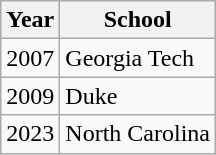<table class="wikitable">
<tr>
<th>Year</th>
<th>School</th>
</tr>
<tr>
<td>2007</td>
<td>Georgia Tech</td>
</tr>
<tr>
<td>2009</td>
<td>Duke</td>
</tr>
<tr>
<td>2023</td>
<td>North Carolina</td>
</tr>
</table>
